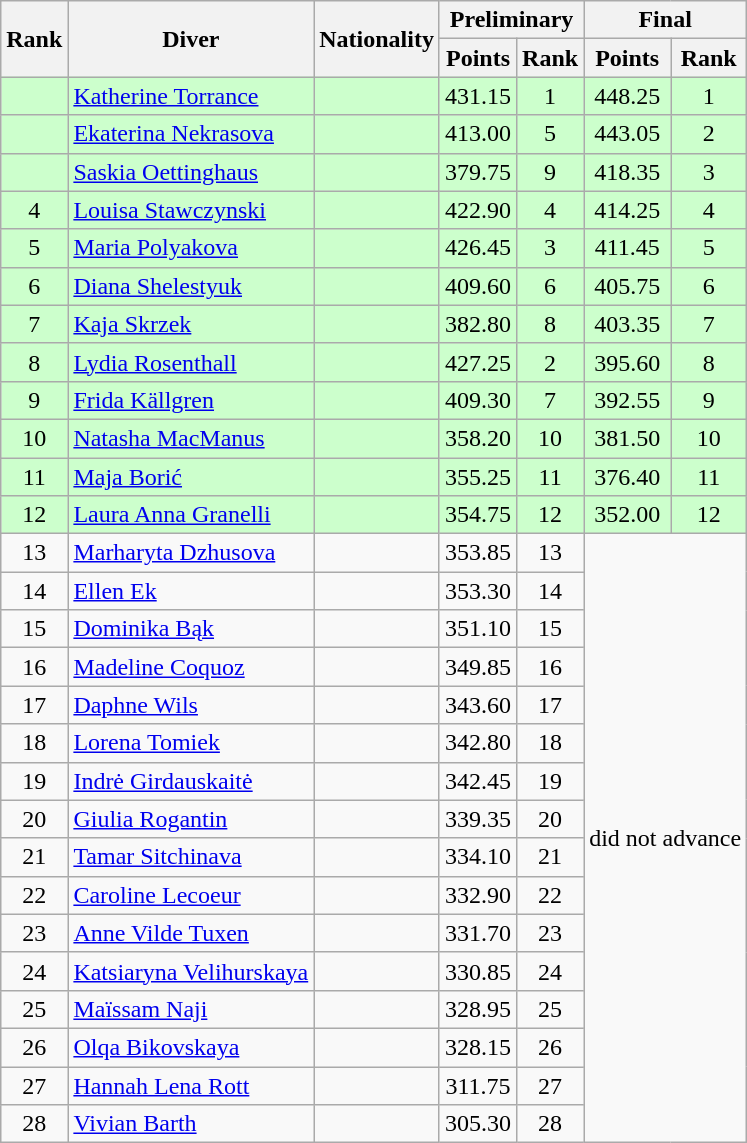<table class="wikitable sortable" style="text-align:center">
<tr>
<th rowspan="2">Rank</th>
<th rowspan="2">Diver</th>
<th rowspan="2">Nationality</th>
<th colspan="2">Preliminary</th>
<th colspan="2">Final</th>
</tr>
<tr>
<th>Points</th>
<th>Rank</th>
<th>Points</th>
<th>Rank</th>
</tr>
<tr bgcolor="ccffcc">
<td></td>
<td align=left><a href='#'>Katherine Torrance</a></td>
<td align=left></td>
<td>431.15</td>
<td>1</td>
<td>448.25</td>
<td>1</td>
</tr>
<tr bgcolor="ccffcc">
<td></td>
<td align=left><a href='#'>Ekaterina Nekrasova</a></td>
<td align=left></td>
<td>413.00</td>
<td>5</td>
<td>443.05</td>
<td>2</td>
</tr>
<tr bgcolor="ccffcc">
<td></td>
<td align=left><a href='#'>Saskia Oettinghaus</a></td>
<td align=left></td>
<td>379.75</td>
<td>9</td>
<td>418.35</td>
<td>3</td>
</tr>
<tr bgcolor="ccffcc">
<td>4</td>
<td align=left><a href='#'>Louisa Stawczynski</a></td>
<td align=left></td>
<td>422.90</td>
<td>4</td>
<td>414.25</td>
<td>4</td>
</tr>
<tr bgcolor="ccffcc">
<td>5</td>
<td align=left><a href='#'>Maria Polyakova</a></td>
<td align=left></td>
<td>426.45</td>
<td>3</td>
<td>411.45</td>
<td>5</td>
</tr>
<tr bgcolor="ccffcc">
<td>6</td>
<td align=left><a href='#'>Diana Shelestyuk</a></td>
<td align=left></td>
<td>409.60</td>
<td>6</td>
<td>405.75</td>
<td>6</td>
</tr>
<tr bgcolor="ccffcc">
<td>7</td>
<td align=left><a href='#'>Kaja Skrzek</a></td>
<td align=left></td>
<td>382.80</td>
<td>8</td>
<td>403.35</td>
<td>7</td>
</tr>
<tr bgcolor="ccffcc">
<td>8</td>
<td align=left><a href='#'>Lydia Rosenthall</a></td>
<td align=left></td>
<td>427.25</td>
<td>2</td>
<td>395.60</td>
<td>8</td>
</tr>
<tr bgcolor="ccffcc">
<td>9</td>
<td align=left><a href='#'>Frida Källgren</a></td>
<td align=left></td>
<td>409.30</td>
<td>7</td>
<td>392.55</td>
<td>9</td>
</tr>
<tr bgcolor="ccffcc">
<td>10</td>
<td align=left><a href='#'>Natasha MacManus</a></td>
<td align=left></td>
<td>358.20</td>
<td>10</td>
<td>381.50</td>
<td>10</td>
</tr>
<tr bgcolor="ccffcc">
<td>11</td>
<td align=left><a href='#'>Maja Borić</a></td>
<td align=left></td>
<td>355.25</td>
<td>11</td>
<td>376.40</td>
<td>11</td>
</tr>
<tr bgcolor="ccffcc">
<td>12</td>
<td align=left><a href='#'>Laura Anna Granelli</a></td>
<td align=left></td>
<td>354.75</td>
<td>12</td>
<td>352.00</td>
<td>12</td>
</tr>
<tr>
<td>13</td>
<td align=left><a href='#'>Marharyta Dzhusova</a></td>
<td align=left></td>
<td>353.85</td>
<td>13</td>
<td colspan=2 rowspan=16>did not advance</td>
</tr>
<tr>
<td>14</td>
<td align=left><a href='#'>Ellen Ek</a></td>
<td align=left></td>
<td>353.30</td>
<td>14</td>
</tr>
<tr>
<td>15</td>
<td align=left><a href='#'>Dominika Bąk</a></td>
<td align=left></td>
<td>351.10</td>
<td>15</td>
</tr>
<tr>
<td>16</td>
<td align=left><a href='#'>Madeline Coquoz</a></td>
<td align=left></td>
<td>349.85</td>
<td>16</td>
</tr>
<tr>
<td>17</td>
<td align=left><a href='#'>Daphne Wils</a></td>
<td align=left></td>
<td>343.60</td>
<td>17</td>
</tr>
<tr>
<td>18</td>
<td align=left><a href='#'>Lorena Tomiek</a></td>
<td align=left></td>
<td>342.80</td>
<td>18</td>
</tr>
<tr>
<td>19</td>
<td align=left><a href='#'>Indrė Girdauskaitė</a></td>
<td align=left></td>
<td>342.45</td>
<td>19</td>
</tr>
<tr>
<td>20</td>
<td align=left><a href='#'>Giulia Rogantin</a></td>
<td align=left></td>
<td>339.35</td>
<td>20</td>
</tr>
<tr>
<td>21</td>
<td align=left><a href='#'>Tamar Sitchinava</a></td>
<td align=left></td>
<td>334.10</td>
<td>21</td>
</tr>
<tr>
<td>22</td>
<td align=left><a href='#'>Caroline Lecoeur</a></td>
<td align=left></td>
<td>332.90</td>
<td>22</td>
</tr>
<tr>
<td>23</td>
<td align=left><a href='#'>Anne Vilde Tuxen</a></td>
<td align=left></td>
<td>331.70</td>
<td>23</td>
</tr>
<tr>
<td>24</td>
<td align=left><a href='#'>Katsiaryna Velihurskaya</a></td>
<td align=left></td>
<td>330.85</td>
<td>24</td>
</tr>
<tr>
<td>25</td>
<td align=left><a href='#'>Maïssam Naji</a></td>
<td align=left></td>
<td>328.95</td>
<td>25</td>
</tr>
<tr>
<td>26</td>
<td align=left><a href='#'>Olqa Bikovskaya</a></td>
<td align=left></td>
<td>328.15</td>
<td>26</td>
</tr>
<tr>
<td>27</td>
<td align=left><a href='#'>Hannah Lena Rott</a></td>
<td align=left></td>
<td>311.75</td>
<td>27</td>
</tr>
<tr>
<td>28</td>
<td align=left><a href='#'>Vivian Barth</a></td>
<td align=left></td>
<td>305.30</td>
<td>28</td>
</tr>
</table>
